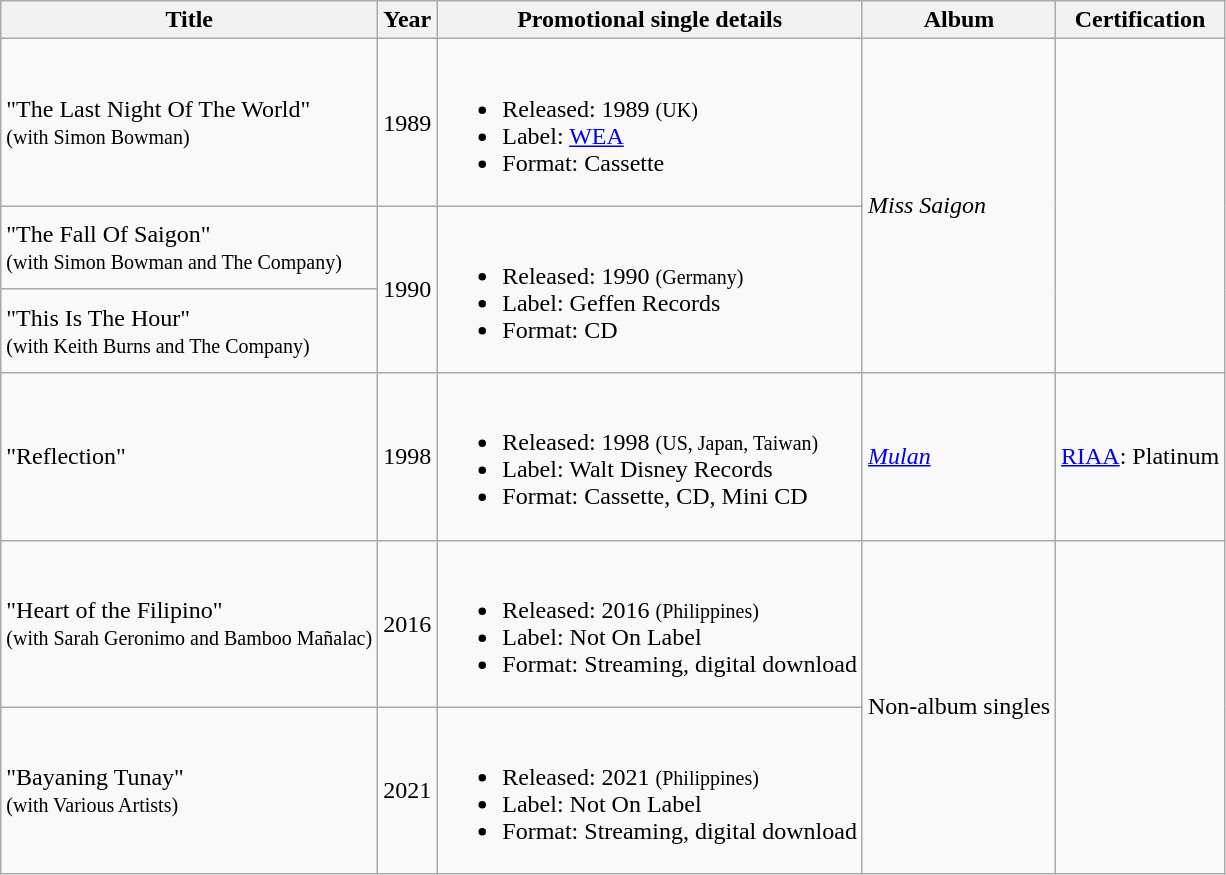<table class="wikitable">
<tr>
<th>Title</th>
<th>Year</th>
<th>Promotional single details</th>
<th>Album</th>
<th>Certification</th>
</tr>
<tr>
<td>"The Last Night Of The World"<br><small>(with Simon Bowman)</small></td>
<td>1989</td>
<td><br><ul><li>Released: 1989 <small>(UK)</small></li><li>Label: <a href='#'>WEA</a></li><li>Format: Cassette</li></ul></td>
<td rowspan="3"><em>Miss Saigon</em></td>
</tr>
<tr>
<td>"The Fall Of Saigon"<br><small>(with Simon Bowman and The Company)</small></td>
<td rowspan="2">1990</td>
<td rowspan="2"><br><ul><li>Released: 1990 <small>(Germany)</small></li><li>Label: Geffen Records</li><li>Format: CD</li></ul></td>
</tr>
<tr>
<td>"This Is The Hour"<br><small>(with Keith Burns and The Company)</small></td>
</tr>
<tr>
<td>"Reflection"</td>
<td>1998</td>
<td><br><ul><li>Released: 1998 <small>(US, Japan, Taiwan)</small></li><li>Label: Walt Disney Records</li><li>Format: Cassette, CD, Mini CD</li></ul></td>
<td><em><a href='#'>Mulan</a></em></td>
<td><a href='#'>RIAA</a>: Platinum</td>
</tr>
<tr>
<td>"Heart of the Filipino"<br><small>(with Sarah Geronimo and Bamboo Mañalac)</small></td>
<td>2016</td>
<td><br><ul><li>Released: 2016 <small>(Philippines)</small></li><li>Label: Not On Label</li><li>Format: Streaming, digital download</li></ul></td>
<td rowspan="2">Non-album singles</td>
</tr>
<tr>
<td>"Bayaning Tunay"<br><small>(with Various Artists</small><small>)</small></td>
<td>2021</td>
<td><br><ul><li>Released: 2021 <small>(Philippines)</small></li><li>Label: Not On Label</li><li>Format: Streaming, digital download</li></ul></td>
</tr>
</table>
